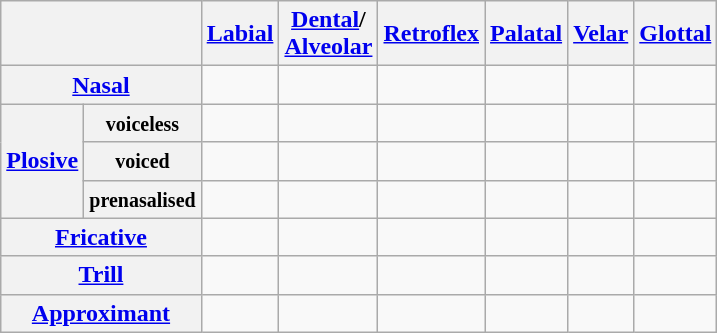<table class="wikitable" style="text-align: center;">
<tr>
<th colspan="2"></th>
<th><a href='#'>Labial</a></th>
<th><a href='#'>Dental</a>/<br><a href='#'>Alveolar</a></th>
<th><a href='#'>Retroflex</a></th>
<th><a href='#'>Palatal</a></th>
<th><a href='#'>Velar</a></th>
<th><a href='#'>Glottal</a></th>
</tr>
<tr>
<th colspan="2"><a href='#'>Nasal</a></th>
<td></td>
<td></td>
<td></td>
<td></td>
<td></td>
<td></td>
</tr>
<tr>
<th rowspan="3"><a href='#'>Plosive</a></th>
<th><small>voiceless</small></th>
<td></td>
<td></td>
<td></td>
<td></td>
<td></td>
<td></td>
</tr>
<tr>
<th><small>voiced</small></th>
<td></td>
<td></td>
<td></td>
<td></td>
<td></td>
<td></td>
</tr>
<tr>
<th><small>prenasalised</small></th>
<td></td>
<td></td>
<td></td>
<td></td>
<td></td>
<td></td>
</tr>
<tr>
<th colspan="2"><a href='#'>Fricative</a></th>
<td></td>
<td></td>
<td></td>
<td></td>
<td></td>
<td></td>
</tr>
<tr>
<th colspan="2"><a href='#'>Trill</a></th>
<td></td>
<td></td>
<td></td>
<td></td>
<td></td>
<td></td>
</tr>
<tr>
<th colspan="2"><a href='#'>Approximant</a></th>
<td></td>
<td></td>
<td></td>
<td></td>
<td></td>
<td></td>
</tr>
</table>
